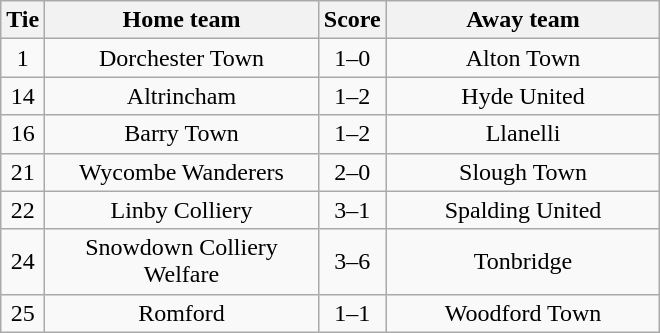<table class="wikitable" style="text-align:center;">
<tr>
<th width=20>Tie</th>
<th width=175>Home team</th>
<th width=20>Score</th>
<th width=175>Away team</th>
</tr>
<tr>
<td>1</td>
<td>Dorchester Town</td>
<td>1–0</td>
<td>Alton Town</td>
</tr>
<tr>
<td>14</td>
<td>Altrincham</td>
<td>1–2</td>
<td>Hyde United</td>
</tr>
<tr>
<td>16</td>
<td>Barry Town</td>
<td>1–2</td>
<td>Llanelli</td>
</tr>
<tr>
<td>21</td>
<td>Wycombe Wanderers</td>
<td>2–0</td>
<td>Slough Town</td>
</tr>
<tr>
<td>22</td>
<td>Linby Colliery</td>
<td>3–1</td>
<td>Spalding United</td>
</tr>
<tr>
<td>24</td>
<td>Snowdown Colliery Welfare</td>
<td>3–6</td>
<td>Tonbridge</td>
</tr>
<tr>
<td>25</td>
<td>Romford</td>
<td>1–1</td>
<td>Woodford Town</td>
</tr>
</table>
